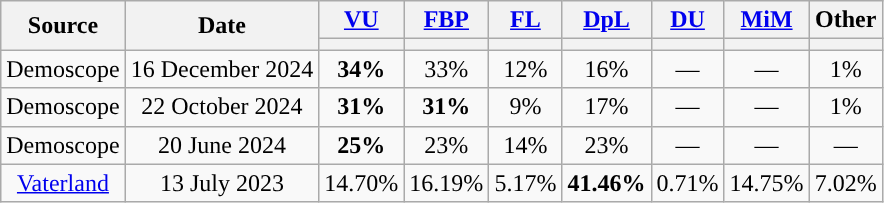<table class="wikitable sortable mw-collapsible" style=text-align:center>
<tr>
<th scope=col rowspan=2>Source</th>
<th scope=col rowspan=2>Date</th>
<th scope=col><a href='#'>VU</a></th>
<th scope=col><a href='#'>FBP</a></th>
<th scope=col><a href='#'>FL</a></th>
<th scope=col><a href='#'>DpL</a></th>
<th scope=col><a href='#'>DU</a></th>
<th scope=col><a href='#'>MiM</a></th>
<th scope=col>Other</th>
</tr>
<tr>
<th style="background:"></th>
<th style="background:"></th>
<th style="background:"></th>
<th style="background:"></th>
<th style="background:"></th>
<th style="background:"></th>
<th style="background:"></th>
</tr>
<tr>
<td>Demoscope</td>
<th scope=row style="background:inherit;font-weight:normal;">16 December 2024</th>
<td><strong>34%</strong></td>
<td>33%</td>
<td>12%</td>
<td>16%</td>
<td>—</td>
<td>—</td>
<td>1%</td>
</tr>
<tr>
<td>Demoscope</td>
<th scope=row style="background:inherit;font-weight:normal;">22 October 2024</th>
<td><strong>31%</strong></td>
<td><strong>31%</strong></td>
<td>9%</td>
<td>17%</td>
<td>—</td>
<td>—</td>
<td>1%</td>
</tr>
<tr>
<td>Demoscope</td>
<th scope=row style="background:inherit;font-weight:normal;">20 June 2024</th>
<td><strong>25%</strong></td>
<td>23%</td>
<td>14%</td>
<td>23%</td>
<td>—</td>
<td>—</td>
<td>—</td>
</tr>
<tr>
<td><a href='#'>Vaterland</a></td>
<th scope=row style="background:inherit;font-weight:normal;">13 July 2023</th>
<td>14.70%</td>
<td>16.19%</td>
<td>5.17%</td>
<td><strong>41.46%</strong></td>
<td>0.71%</td>
<td>14.75%</td>
<td>7.02%</td>
</tr>
</table>
